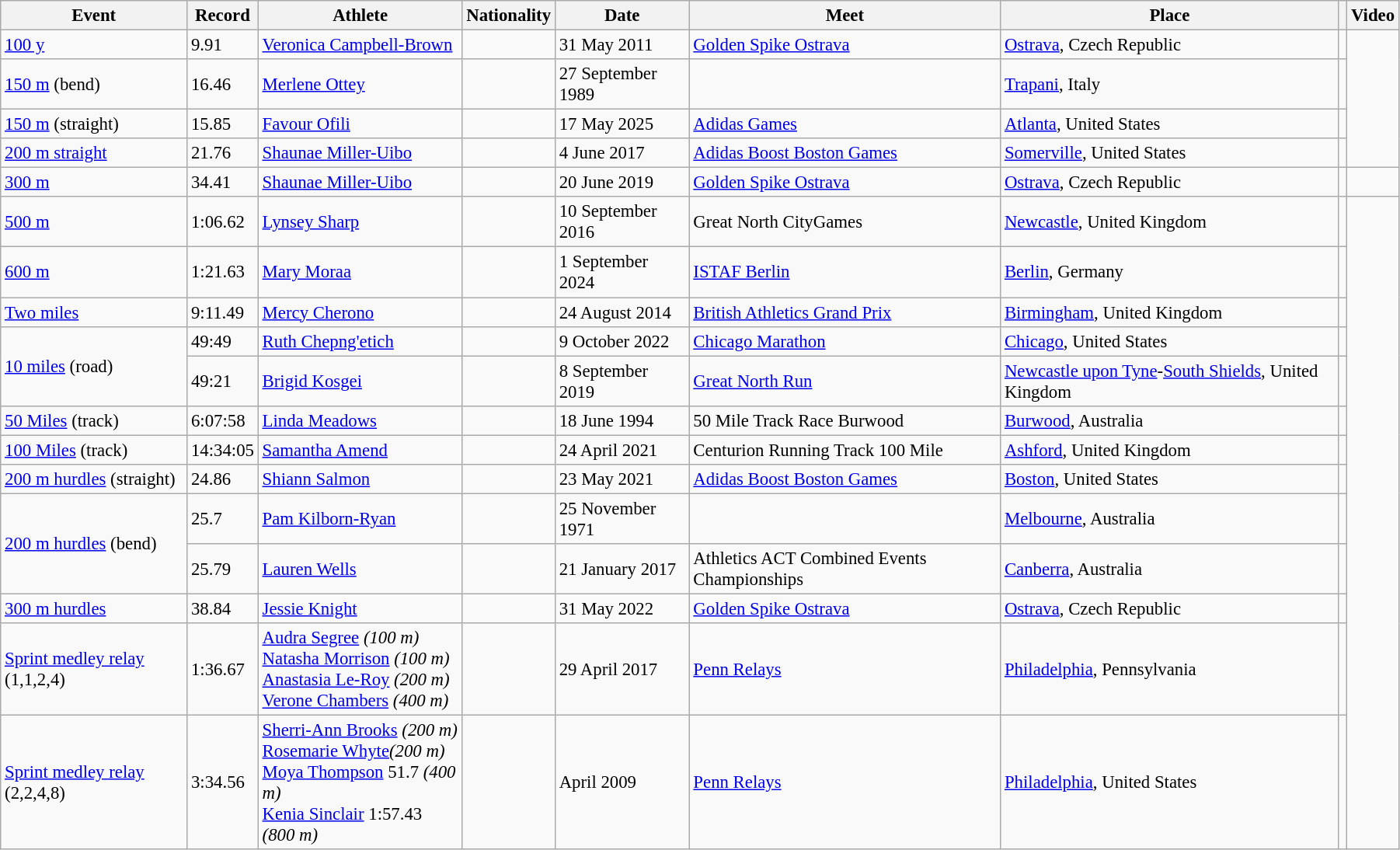<table class="wikitable" style="font-size:95%; width: 95%;">
<tr>
<th>Event</th>
<th>Record</th>
<th>Athlete</th>
<th>Nationality</th>
<th>Date</th>
<th>Meet</th>
<th>Place</th>
<th></th>
<th>Video</th>
</tr>
<tr>
<td><a href='#'>100 y</a></td>
<td>9.91  </td>
<td><a href='#'>Veronica Campbell-Brown</a></td>
<td></td>
<td>31 May 2011</td>
<td><a href='#'>Golden Spike Ostrava</a></td>
<td><a href='#'>Ostrava</a>, Czech Republic</td>
<td></td>
</tr>
<tr>
<td><a href='#'>150 m</a> (bend)</td>
<td>16.46 </td>
<td><a href='#'>Merlene Ottey</a></td>
<td></td>
<td>27 September 1989</td>
<td></td>
<td><a href='#'>Trapani</a>, Italy</td>
<td></td>
</tr>
<tr>
<td><a href='#'>150 m</a> (straight)</td>
<td>15.85 </td>
<td><a href='#'>Favour Ofili</a></td>
<td></td>
<td>17 May 2025</td>
<td><a href='#'>Adidas Games</a></td>
<td><a href='#'>Atlanta</a>, United States</td>
<td></td>
</tr>
<tr>
<td><a href='#'>200 m straight</a></td>
<td>21.76 </td>
<td><a href='#'>Shaunae Miller-Uibo</a></td>
<td></td>
<td>4 June 2017</td>
<td><a href='#'>Adidas Boost Boston Games</a></td>
<td><a href='#'>Somerville</a>, United States</td>
<td></td>
</tr>
<tr>
<td><a href='#'>300 m</a></td>
<td>34.41</td>
<td><a href='#'>Shaunae Miller-Uibo</a></td>
<td></td>
<td>20 June 2019</td>
<td><a href='#'>Golden Spike Ostrava</a></td>
<td><a href='#'>Ostrava</a>, Czech Republic</td>
<td></td>
<td></td>
</tr>
<tr>
<td><a href='#'>500 m</a></td>
<td>1:06.62</td>
<td><a href='#'>Lynsey Sharp</a></td>
<td></td>
<td>10 September 2016</td>
<td>Great North CityGames</td>
<td><a href='#'>Newcastle</a>, United Kingdom</td>
<td></td>
</tr>
<tr>
<td><a href='#'>600 m</a></td>
<td>1:21.63</td>
<td><a href='#'>Mary Moraa</a></td>
<td></td>
<td>1 September 2024</td>
<td><a href='#'>ISTAF Berlin</a></td>
<td><a href='#'>Berlin</a>, Germany</td>
<td></td>
</tr>
<tr>
<td><a href='#'>Two miles</a></td>
<td>9:11.49</td>
<td><a href='#'>Mercy Cherono</a></td>
<td></td>
<td>24 August 2014</td>
<td><a href='#'>British Athletics Grand Prix</a></td>
<td><a href='#'>Birmingham</a>, United Kingdom</td>
<td></td>
</tr>
<tr>
<td rowspan=2><a href='#'>10 miles</a> (road)</td>
<td>49:49 </td>
<td><a href='#'>Ruth Chepng'etich</a></td>
<td></td>
<td>9 October 2022</td>
<td><a href='#'>Chicago Marathon</a></td>
<td><a href='#'>Chicago</a>, United States</td>
<td></td>
</tr>
<tr>
<td>49:21 </td>
<td><a href='#'>Brigid Kosgei</a></td>
<td></td>
<td>8 September 2019</td>
<td><a href='#'>Great North Run</a></td>
<td><a href='#'>Newcastle upon Tyne</a>-<a href='#'>South Shields</a>, United Kingdom</td>
<td></td>
</tr>
<tr>
<td><a href='#'>50 Miles</a> (track)</td>
<td>6:07:58</td>
<td><a href='#'>Linda Meadows</a></td>
<td></td>
<td>18 June 1994</td>
<td>50 Mile Track Race Burwood</td>
<td><a href='#'>Burwood</a>, Australia</td>
<td></td>
</tr>
<tr>
<td><a href='#'>100 Miles</a> (track)</td>
<td>14:34:05</td>
<td><a href='#'>Samantha Amend</a></td>
<td></td>
<td>24 April 2021</td>
<td>Centurion Running Track 100 Mile</td>
<td><a href='#'>Ashford</a>, United Kingdom</td>
<td></td>
</tr>
<tr>
<td><a href='#'>200 m hurdles</a> (straight)</td>
<td>24.86 </td>
<td><a href='#'>Shiann Salmon</a></td>
<td></td>
<td>23 May 2021</td>
<td><a href='#'>Adidas Boost Boston Games</a></td>
<td><a href='#'>Boston</a>, United States</td>
<td></td>
</tr>
<tr>
<td rowspan=2><a href='#'>200 m hurdles</a> (bend)</td>
<td>25.7 </td>
<td><a href='#'>Pam Kilborn-Ryan</a></td>
<td></td>
<td>25 November 1971</td>
<td></td>
<td><a href='#'>Melbourne</a>, Australia</td>
<td></td>
</tr>
<tr>
<td>25.79 </td>
<td><a href='#'>Lauren Wells</a></td>
<td></td>
<td>21 January 2017</td>
<td>Athletics ACT Combined Events Championships</td>
<td><a href='#'>Canberra</a>, Australia</td>
<td></td>
</tr>
<tr>
<td><a href='#'>300 m hurdles</a></td>
<td>38.84</td>
<td><a href='#'>Jessie Knight</a></td>
<td></td>
<td>31 May 2022</td>
<td><a href='#'>Golden Spike Ostrava</a></td>
<td><a href='#'>Ostrava</a>, Czech Republic</td>
<td></td>
</tr>
<tr>
<td><a href='#'>Sprint medley relay</a> (1,1,2,4)</td>
<td>1:36.67</td>
<td><a href='#'>Audra Segree</a> <em>(100 m)</em><br><a href='#'>Natasha Morrison</a> <em>(100 m)</em><br><a href='#'>Anastasia Le-Roy</a> <em>(200 m)</em><br><a href='#'>Verone Chambers</a> <em>(400 m)</em></td>
<td></td>
<td>29 April 2017</td>
<td><a href='#'>Penn Relays</a></td>
<td><a href='#'>Philadelphia</a>, Pennsylvania</td>
<td></td>
</tr>
<tr>
<td><a href='#'>Sprint medley relay</a> (2,2,4,8)</td>
<td>3:34.56</td>
<td><a href='#'>Sherri-Ann Brooks</a> <em>(200 m)</em><br><a href='#'>Rosemarie Whyte</a><em>(200 m)</em><br><a href='#'>Moya Thompson</a> 51.7 <em>(400 m)</em><br><a href='#'>Kenia Sinclair</a> 1:57.43 <em>(800 m)</em></td>
<td></td>
<td>April 2009</td>
<td><a href='#'>Penn Relays</a></td>
<td><a href='#'>Philadelphia</a>, United States</td>
<td></td>
</tr>
</table>
